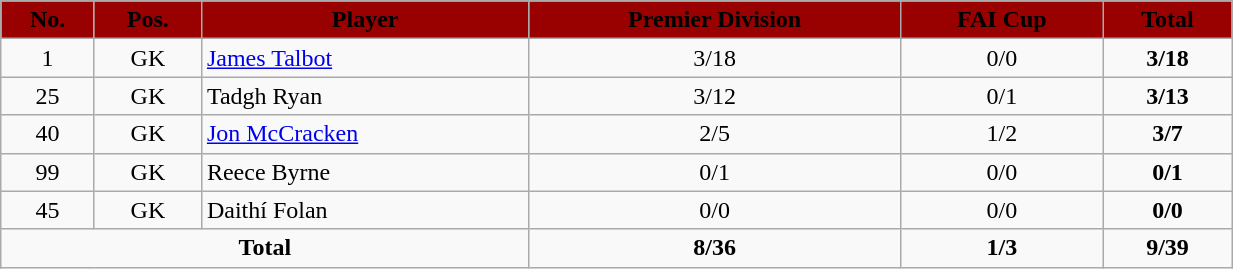<table class="wikitable" style="text-align:center;width:65%;">
<tr>
<th style=background:#990000;color:#000000>No.</th>
<th style=background:#990000;color:#000000>Pos.</th>
<th style=background:#990000;color:#000000>Player</th>
<th style=background:#990000;color:#000000>Premier Division</th>
<th style=background:#990000;color:#000000>FAI Cup</th>
<th style=background:#990000;color:#000000>Total</th>
</tr>
<tr>
<td>1</td>
<td>GK</td>
<td align=left> <a href='#'>James Talbot</a></td>
<td>3/18</td>
<td>0/0</td>
<td><strong>3/18</strong></td>
</tr>
<tr>
<td>25</td>
<td>GK</td>
<td align=left> Tadgh Ryan</td>
<td>3/12</td>
<td>0/1</td>
<td><strong>3/13</strong></td>
</tr>
<tr>
<td>40</td>
<td>GK</td>
<td align=left> <a href='#'>Jon McCracken</a></td>
<td>2/5</td>
<td>1/2</td>
<td><strong>3/7</strong></td>
</tr>
<tr>
<td>99</td>
<td>GK</td>
<td align=left> Reece Byrne</td>
<td>0/1</td>
<td>0/0</td>
<td><strong>0/1</strong></td>
</tr>
<tr>
<td>45</td>
<td>GK</td>
<td align=left> Daithí Folan</td>
<td>0/0</td>
<td>0/0</td>
<td><strong>0/0</strong></td>
</tr>
<tr>
<td colspan=3><strong>Total</strong></td>
<td><strong>8/36</strong></td>
<td><strong>1/3</strong></td>
<td><strong>9/39</strong></td>
</tr>
</table>
